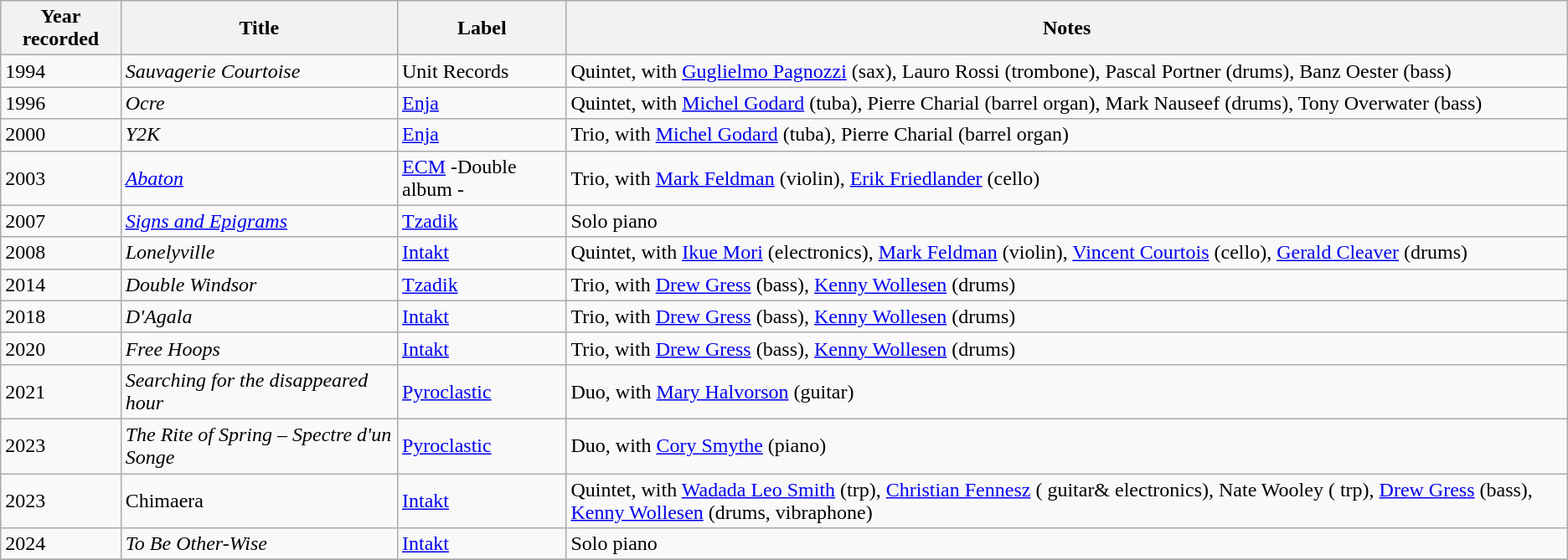<table class="wikitable sortable">
<tr>
<th>Year recorded</th>
<th>Title</th>
<th>Label</th>
<th>Notes</th>
</tr>
<tr>
<td>1994</td>
<td><em>Sauvagerie Courtoise</em></td>
<td>Unit Records</td>
<td>Quintet, with <a href='#'>Guglielmo Pagnozzi</a> (sax), Lauro Rossi (trombone), Pascal Portner (drums), Banz Oester (bass)</td>
</tr>
<tr>
<td>1996</td>
<td><em>Ocre</em></td>
<td><a href='#'>Enja</a></td>
<td>Quintet, with <a href='#'>Michel Godard</a> (tuba), Pierre Charial (barrel organ), Mark Nauseef (drums), Tony Overwater (bass)</td>
</tr>
<tr>
<td>2000</td>
<td><em>Y2K</em></td>
<td><a href='#'>Enja</a></td>
<td>Trio, with <a href='#'>Michel Godard</a> (tuba), Pierre Charial (barrel organ)</td>
</tr>
<tr>
<td>2003</td>
<td><em><a href='#'>Abaton</a></em></td>
<td><a href='#'>ECM</a> -Double album -</td>
<td>Trio, with <a href='#'>Mark Feldman</a> (violin), <a href='#'>Erik Friedlander</a> (cello)</td>
</tr>
<tr>
<td>2007</td>
<td><em><a href='#'>Signs and Epigrams</a></em></td>
<td><a href='#'>Tzadik</a></td>
<td>Solo piano</td>
</tr>
<tr>
<td>2008</td>
<td><em>Lonelyville</em></td>
<td><a href='#'>Intakt</a></td>
<td>Quintet, with <a href='#'>Ikue Mori</a> (electronics), <a href='#'>Mark Feldman</a> (violin), <a href='#'>Vincent Courtois</a> (cello), <a href='#'>Gerald Cleaver</a> (drums)</td>
</tr>
<tr>
<td>2014</td>
<td><em>Double Windsor</em></td>
<td><a href='#'>Tzadik</a></td>
<td>Trio, with <a href='#'>Drew Gress</a> (bass), <a href='#'>Kenny Wollesen</a> (drums)</td>
</tr>
<tr>
<td>2018</td>
<td><em>D'Agala</em></td>
<td><a href='#'>Intakt</a></td>
<td>Trio, with <a href='#'>Drew Gress</a> (bass), <a href='#'>Kenny Wollesen</a> (drums)</td>
</tr>
<tr>
<td>2020</td>
<td><em>Free Hoops</em></td>
<td><a href='#'>Intakt</a></td>
<td>Trio, with <a href='#'>Drew Gress</a> (bass), <a href='#'>Kenny Wollesen</a> (drums)</td>
</tr>
<tr>
<td>2021</td>
<td><em>Searching for the disappeared hour</em></td>
<td><a href='#'>Pyroclastic</a></td>
<td>Duo, with <a href='#'>Mary Halvorson</a> (guitar)</td>
</tr>
<tr>
<td>2023</td>
<td><em>The Rite of Spring – Spectre d'un Songe</em></td>
<td><a href='#'>Pyroclastic</a></td>
<td>Duo, with <a href='#'>Cory Smythe</a> (piano)</td>
</tr>
<tr>
<td>2023</td>
<td>Chimaera</td>
<td><a href='#'>Intakt</a></td>
<td>Quintet, with <a href='#'>Wadada Leo Smith</a> (trp), <a href='#'>Christian Fennesz</a> ( guitar& electronics), Nate Wooley ( trp), <a href='#'>Drew Gress</a> (bass), <a href='#'>Kenny Wollesen</a> (drums, vibraphone)</td>
</tr>
<tr>
<td>2024</td>
<td><em>To Be Other-Wise</em></td>
<td><a href='#'>Intakt</a></td>
<td>Solo piano</td>
</tr>
<tr>
</tr>
</table>
